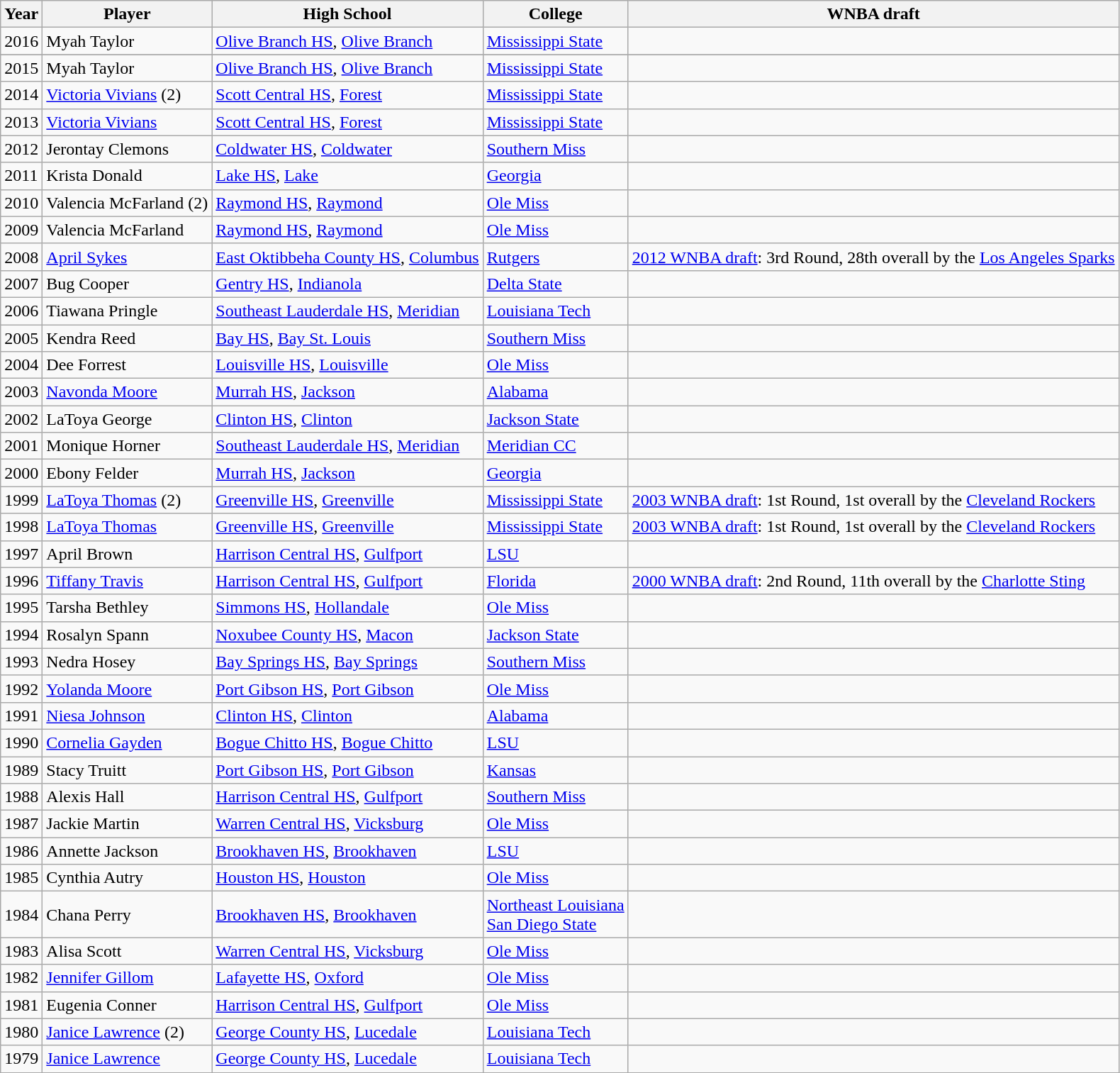<table class="wikitable sortable">
<tr>
<th>Year</th>
<th>Player</th>
<th>High School</th>
<th>College</th>
<th>WNBA draft</th>
</tr>
<tr>
<td>2016</td>
<td>Myah Taylor</td>
<td><a href='#'>Olive Branch HS</a>, <a href='#'>Olive Branch</a></td>
<td><a href='#'>Mississippi State</a></td>
<td></td>
</tr>
<tr>
</tr>
<tr>
<td>2015</td>
<td>Myah Taylor</td>
<td><a href='#'>Olive Branch HS</a>, <a href='#'>Olive Branch</a></td>
<td><a href='#'>Mississippi State</a></td>
<td></td>
</tr>
<tr>
<td>2014</td>
<td><a href='#'>Victoria Vivians</a> (2)</td>
<td><a href='#'>Scott Central HS</a>, <a href='#'>Forest</a></td>
<td><a href='#'>Mississippi State</a></td>
<td></td>
</tr>
<tr>
<td>2013</td>
<td><a href='#'>Victoria Vivians</a></td>
<td><a href='#'>Scott Central HS</a>, <a href='#'>Forest</a></td>
<td><a href='#'>Mississippi State</a></td>
<td></td>
</tr>
<tr>
<td>2012</td>
<td>Jerontay Clemons</td>
<td><a href='#'>Coldwater HS</a>, <a href='#'>Coldwater</a></td>
<td><a href='#'>Southern Miss</a></td>
<td></td>
</tr>
<tr>
<td>2011</td>
<td>Krista Donald</td>
<td><a href='#'>Lake HS</a>, <a href='#'>Lake</a></td>
<td><a href='#'>Georgia</a></td>
<td></td>
</tr>
<tr>
<td>2010</td>
<td>Valencia McFarland (2)</td>
<td><a href='#'>Raymond HS</a>, <a href='#'>Raymond</a></td>
<td><a href='#'>Ole Miss</a></td>
<td></td>
</tr>
<tr>
<td>2009</td>
<td>Valencia McFarland</td>
<td><a href='#'>Raymond HS</a>, <a href='#'>Raymond</a></td>
<td><a href='#'>Ole Miss</a></td>
<td></td>
</tr>
<tr>
<td>2008</td>
<td><a href='#'>April Sykes</a></td>
<td><a href='#'>East Oktibbeha County HS</a>, <a href='#'>Columbus</a></td>
<td><a href='#'>Rutgers</a></td>
<td><a href='#'>2012 WNBA draft</a>: 3rd Round, 28th overall by the <a href='#'>Los Angeles Sparks</a></td>
</tr>
<tr>
<td>2007</td>
<td>Bug Cooper</td>
<td><a href='#'>Gentry HS</a>, <a href='#'>Indianola</a></td>
<td><a href='#'>Delta State</a></td>
<td></td>
</tr>
<tr>
<td>2006</td>
<td>Tiawana Pringle</td>
<td><a href='#'>Southeast Lauderdale HS</a>, <a href='#'>Meridian</a></td>
<td><a href='#'>Louisiana Tech</a></td>
<td></td>
</tr>
<tr>
<td>2005</td>
<td>Kendra Reed</td>
<td><a href='#'>Bay HS</a>, <a href='#'>Bay St. Louis</a></td>
<td><a href='#'>Southern Miss</a></td>
<td></td>
</tr>
<tr>
<td>2004</td>
<td>Dee Forrest</td>
<td><a href='#'>Louisville HS</a>, <a href='#'>Louisville</a></td>
<td><a href='#'>Ole Miss</a></td>
<td></td>
</tr>
<tr>
<td>2003</td>
<td><a href='#'>Navonda Moore</a></td>
<td><a href='#'>Murrah HS</a>, <a href='#'>Jackson</a></td>
<td><a href='#'>Alabama</a></td>
<td></td>
</tr>
<tr>
<td>2002</td>
<td>LaToya George</td>
<td><a href='#'>Clinton HS</a>, <a href='#'>Clinton</a></td>
<td><a href='#'>Jackson State</a></td>
<td></td>
</tr>
<tr>
<td>2001</td>
<td>Monique Horner</td>
<td><a href='#'>Southeast Lauderdale HS</a>, <a href='#'>Meridian</a></td>
<td><a href='#'>Meridian CC</a></td>
<td></td>
</tr>
<tr>
<td>2000</td>
<td>Ebony Felder</td>
<td><a href='#'>Murrah HS</a>, <a href='#'>Jackson</a></td>
<td><a href='#'>Georgia</a></td>
<td></td>
</tr>
<tr>
<td>1999</td>
<td><a href='#'>LaToya Thomas</a> (2)</td>
<td><a href='#'>Greenville HS</a>, <a href='#'>Greenville</a></td>
<td><a href='#'>Mississippi State</a></td>
<td><a href='#'>2003 WNBA draft</a>: 1st Round, 1st overall by the <a href='#'>Cleveland Rockers</a></td>
</tr>
<tr>
<td>1998</td>
<td><a href='#'>LaToya Thomas</a></td>
<td><a href='#'>Greenville HS</a>, <a href='#'>Greenville</a></td>
<td><a href='#'>Mississippi State</a></td>
<td><a href='#'>2003 WNBA draft</a>: 1st Round, 1st overall by the <a href='#'>Cleveland Rockers</a></td>
</tr>
<tr>
<td>1997</td>
<td>April Brown</td>
<td><a href='#'>Harrison Central HS</a>, <a href='#'>Gulfport</a></td>
<td><a href='#'>LSU</a></td>
<td></td>
</tr>
<tr>
<td>1996</td>
<td><a href='#'>Tiffany Travis</a></td>
<td><a href='#'>Harrison Central HS</a>, <a href='#'>Gulfport</a></td>
<td><a href='#'>Florida</a></td>
<td><a href='#'>2000 WNBA draft</a>: 2nd Round, 11th overall by the <a href='#'>Charlotte Sting</a></td>
</tr>
<tr>
<td>1995</td>
<td>Tarsha Bethley</td>
<td><a href='#'>Simmons HS</a>, <a href='#'>Hollandale</a></td>
<td><a href='#'>Ole Miss</a></td>
<td></td>
</tr>
<tr>
<td>1994</td>
<td>Rosalyn Spann</td>
<td><a href='#'>Noxubee County HS</a>, <a href='#'>Macon</a></td>
<td><a href='#'>Jackson State</a></td>
<td></td>
</tr>
<tr>
<td>1993</td>
<td>Nedra Hosey</td>
<td><a href='#'>Bay Springs HS</a>, <a href='#'>Bay Springs</a></td>
<td><a href='#'>Southern Miss</a></td>
<td></td>
</tr>
<tr>
<td>1992</td>
<td><a href='#'>Yolanda Moore</a></td>
<td><a href='#'>Port Gibson HS</a>, <a href='#'>Port Gibson</a></td>
<td><a href='#'>Ole Miss</a></td>
<td></td>
</tr>
<tr>
<td>1991</td>
<td><a href='#'>Niesa Johnson</a></td>
<td><a href='#'>Clinton HS</a>, <a href='#'>Clinton</a></td>
<td><a href='#'>Alabama</a></td>
<td></td>
</tr>
<tr>
<td>1990</td>
<td><a href='#'>Cornelia Gayden</a></td>
<td><a href='#'>Bogue Chitto HS</a>, <a href='#'>Bogue Chitto</a></td>
<td><a href='#'>LSU</a></td>
<td></td>
</tr>
<tr>
<td>1989</td>
<td>Stacy Truitt</td>
<td><a href='#'>Port Gibson HS</a>, <a href='#'>Port Gibson</a></td>
<td><a href='#'>Kansas</a></td>
<td></td>
</tr>
<tr>
<td>1988</td>
<td>Alexis Hall</td>
<td><a href='#'>Harrison Central HS</a>, <a href='#'>Gulfport</a></td>
<td><a href='#'>Southern Miss</a></td>
<td></td>
</tr>
<tr>
<td>1987</td>
<td>Jackie Martin</td>
<td><a href='#'>Warren Central HS</a>, <a href='#'>Vicksburg</a></td>
<td><a href='#'>Ole Miss</a></td>
<td></td>
</tr>
<tr>
<td>1986</td>
<td>Annette Jackson</td>
<td><a href='#'>Brookhaven HS</a>, <a href='#'>Brookhaven</a></td>
<td><a href='#'>LSU</a></td>
<td></td>
</tr>
<tr>
<td>1985</td>
<td>Cynthia Autry</td>
<td><a href='#'>Houston HS</a>, <a href='#'>Houston</a></td>
<td><a href='#'>Ole Miss</a></td>
<td></td>
</tr>
<tr>
<td>1984</td>
<td>Chana Perry</td>
<td><a href='#'>Brookhaven HS</a>, <a href='#'>Brookhaven</a></td>
<td><a href='#'>Northeast Louisiana</a> <br> <a href='#'>San Diego State</a></td>
<td></td>
</tr>
<tr>
<td>1983</td>
<td>Alisa Scott</td>
<td><a href='#'>Warren Central HS</a>, <a href='#'>Vicksburg</a></td>
<td><a href='#'>Ole Miss</a></td>
<td></td>
</tr>
<tr>
<td>1982</td>
<td><a href='#'>Jennifer Gillom</a></td>
<td><a href='#'>Lafayette HS</a>, <a href='#'>Oxford</a></td>
<td><a href='#'>Ole Miss</a></td>
<td></td>
</tr>
<tr>
<td>1981</td>
<td>Eugenia Conner</td>
<td><a href='#'>Harrison Central HS</a>, <a href='#'>Gulfport</a></td>
<td><a href='#'>Ole Miss</a></td>
<td></td>
</tr>
<tr>
<td>1980</td>
<td><a href='#'>Janice Lawrence</a> (2)</td>
<td><a href='#'>George County HS</a>, <a href='#'>Lucedale</a></td>
<td><a href='#'>Louisiana Tech</a></td>
<td></td>
</tr>
<tr>
<td>1979</td>
<td><a href='#'>Janice Lawrence</a></td>
<td><a href='#'>George County HS</a>, <a href='#'>Lucedale</a></td>
<td><a href='#'>Louisiana Tech</a></td>
<td></td>
</tr>
<tr>
</tr>
</table>
